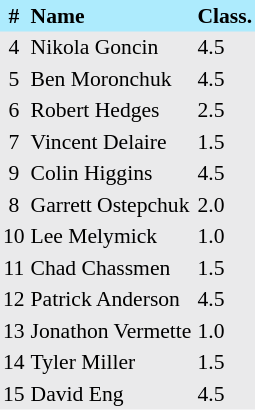<table border=0 cellpadding=2 cellspacing=0  |- bgcolor=#EAEAEB style="text-align:center; font-size:90%;">
<tr bgcolor=#ADEBFD>
<th>#</th>
<th align=left>Name</th>
<th align=left>Class.</th>
</tr>
<tr>
<td>4</td>
<td align=left>Nikola Goncin</td>
<td align=left>4.5</td>
</tr>
<tr>
<td>5</td>
<td align=left>Ben Moronchuk</td>
<td align=left>4.5</td>
</tr>
<tr>
<td>6</td>
<td align=left>Robert Hedges</td>
<td align=left>2.5</td>
</tr>
<tr>
<td>7</td>
<td align=left>Vincent Delaire</td>
<td align=left>1.5</td>
</tr>
<tr>
<td>9</td>
<td align=left>Colin Higgins</td>
<td align=left>4.5</td>
</tr>
<tr>
<td>8</td>
<td align=left>Garrett Ostepchuk</td>
<td align=left>2.0</td>
</tr>
<tr>
<td>10</td>
<td align=left>Lee Melymick</td>
<td align=left>1.0</td>
</tr>
<tr>
<td>11</td>
<td align=left>Chad Chassmen</td>
<td align=left>1.5</td>
</tr>
<tr>
<td>12</td>
<td align=left>Patrick Anderson</td>
<td align=left>4.5</td>
</tr>
<tr>
<td>13</td>
<td align=left>Jonathon Vermette</td>
<td align=left>1.0</td>
</tr>
<tr>
<td>14</td>
<td align=left>Tyler Miller</td>
<td align=left>1.5</td>
</tr>
<tr>
<td>15</td>
<td align=left>David Eng</td>
<td align=left>4.5</td>
</tr>
</table>
